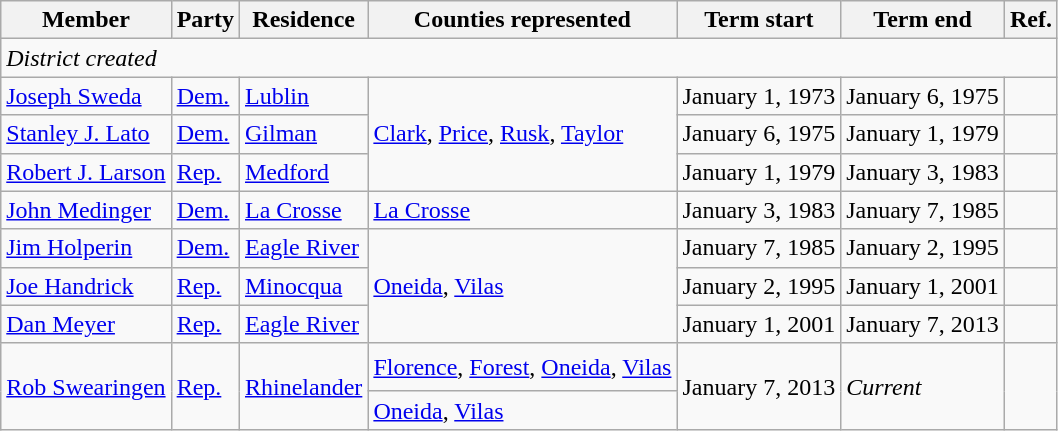<table class="wikitable">
<tr>
<th>Member</th>
<th>Party</th>
<th>Residence</th>
<th>Counties represented</th>
<th>Term start</th>
<th>Term end</th>
<th>Ref.</th>
</tr>
<tr>
<td colspan="7"><em>District created</em></td>
</tr>
<tr>
<td><a href='#'>Joseph Sweda</a></td>
<td><a href='#'>Dem.</a></td>
<td><a href='#'>Lublin</a></td>
<td rowspan="3"><a href='#'>Clark</a>, <a href='#'>Price</a>, <a href='#'>Rusk</a>, <a href='#'>Taylor</a></td>
<td>January 1, 1973</td>
<td>January 6, 1975</td>
<td></td>
</tr>
<tr>
<td><a href='#'>Stanley J. Lato</a></td>
<td><a href='#'>Dem.</a></td>
<td><a href='#'>Gilman</a></td>
<td>January 6, 1975</td>
<td>January 1, 1979</td>
<td></td>
</tr>
<tr>
<td><a href='#'>Robert J. Larson</a></td>
<td><a href='#'>Rep.</a></td>
<td><a href='#'>Medford</a></td>
<td>January 1, 1979</td>
<td>January 3, 1983</td>
<td></td>
</tr>
<tr>
<td><a href='#'>John Medinger</a></td>
<td><a href='#'>Dem.</a></td>
<td><a href='#'>La Crosse</a></td>
<td><a href='#'>La Crosse</a></td>
<td>January 3, 1983</td>
<td>January 7, 1985</td>
<td></td>
</tr>
<tr>
<td><a href='#'>Jim Holperin</a></td>
<td><a href='#'>Dem.</a></td>
<td><a href='#'>Eagle River</a></td>
<td rowspan="3"><a href='#'>Oneida</a>, <a href='#'>Vilas</a></td>
<td>January 7, 1985</td>
<td>January 2, 1995</td>
<td></td>
</tr>
<tr>
<td><a href='#'>Joe Handrick</a></td>
<td><a href='#'>Rep.</a></td>
<td><a href='#'>Minocqua</a></td>
<td>January 2, 1995</td>
<td>January 1, 2001</td>
<td></td>
</tr>
<tr>
<td><a href='#'>Dan Meyer</a></td>
<td><a href='#'>Rep.</a></td>
<td><a href='#'>Eagle River</a></td>
<td>January 1, 2001</td>
<td>January 7, 2013</td>
<td></td>
</tr>
<tr style="height:2em">
<td rowspan="2"><a href='#'>Rob Swearingen</a></td>
<td rowspan="2" ><a href='#'>Rep.</a></td>
<td rowspan="2"><a href='#'>Rhinelander</a></td>
<td><a href='#'>Florence</a>, <a href='#'>Forest</a>, <a href='#'>Oneida</a>, <a href='#'>Vilas</a></td>
<td rowspan="2">January 7, 2013</td>
<td rowspan="2"><em>Current</em></td>
<td rowspan="2"></td>
</tr>
<tr>
<td><a href='#'>Oneida</a>, <a href='#'>Vilas</a></td>
</tr>
</table>
